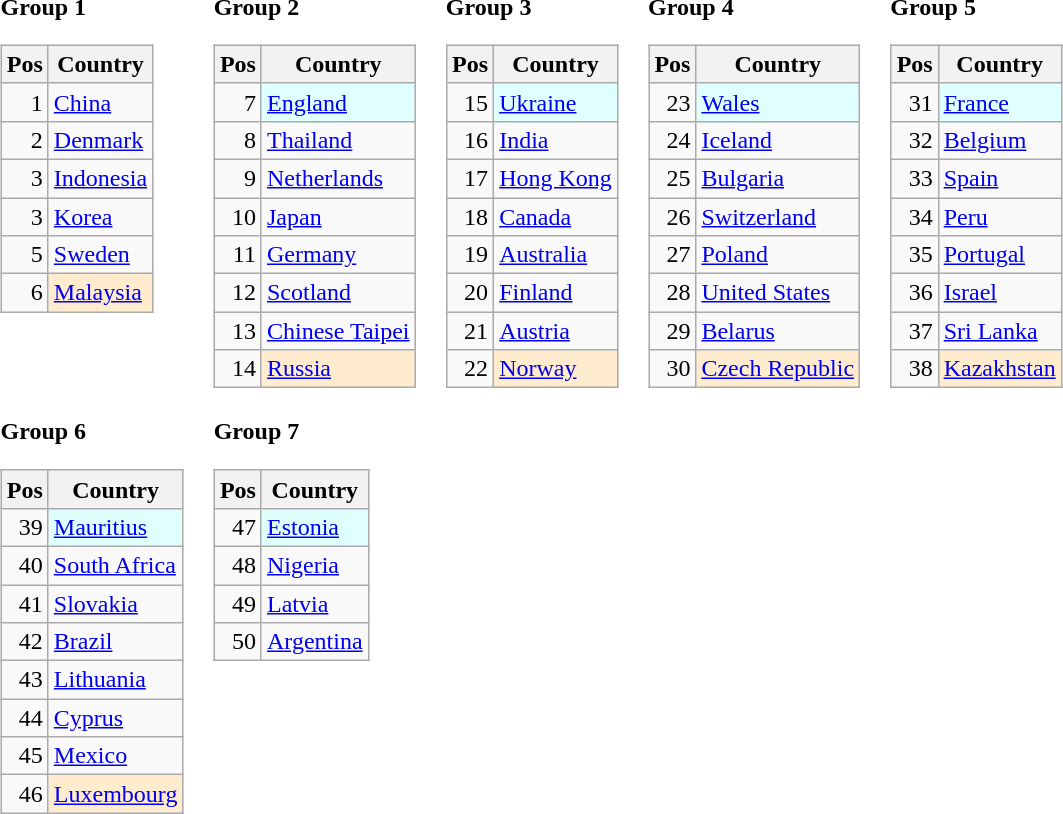<table>
<tr>
<td valign=top><strong>Group 1</strong><br><table class="wikitable" style="text-align:right;">
<tr>
<th>Pos</th>
<th>Country</th>
</tr>
<tr>
<td>1</td>
<td align="left"> <a href='#'>China</a></td>
</tr>
<tr>
<td>2</td>
<td align="left"> <a href='#'>Denmark</a></td>
</tr>
<tr>
<td>3</td>
<td align="left"> <a href='#'>Indonesia</a></td>
</tr>
<tr>
<td>3</td>
<td align="left"> <a href='#'>Korea</a></td>
</tr>
<tr>
<td>5</td>
<td align="left"> <a href='#'>Sweden</a></td>
</tr>
<tr>
<td>6</td>
<td style="background:#FFEBCD;" align="left"> <a href='#'>Malaysia</a></td>
</tr>
</table>
</td>
<td><strong>Group 2</strong><br><table class="wikitable" style="text-align:right;">
<tr>
<th>Pos</th>
<th>Country</th>
</tr>
<tr>
<td>7</td>
<td style="background:#E0FFFF;" align="left"> <a href='#'>England</a></td>
</tr>
<tr>
<td>8</td>
<td align="left"> <a href='#'>Thailand</a></td>
</tr>
<tr>
<td>9</td>
<td align="left"> <a href='#'>Netherlands</a></td>
</tr>
<tr>
<td>10</td>
<td align="left"> <a href='#'>Japan</a></td>
</tr>
<tr>
<td>11</td>
<td align="left"> <a href='#'>Germany</a></td>
</tr>
<tr>
<td>12</td>
<td align="left"> <a href='#'>Scotland</a></td>
</tr>
<tr>
<td>13</td>
<td align="left"> <a href='#'>Chinese Taipei</a></td>
</tr>
<tr>
<td>14</td>
<td style="background:#FFEBCD;" align="left"> <a href='#'>Russia</a></td>
</tr>
</table>
</td>
<td valign=top><strong>Group 3</strong><br><table class="wikitable" style="text-align:right;">
<tr>
<th>Pos</th>
<th>Country</th>
</tr>
<tr>
<td>15</td>
<td style="background:#E0FFFF;" align="left"> <a href='#'>Ukraine</a></td>
</tr>
<tr>
<td>16</td>
<td align="left"> <a href='#'>India</a></td>
</tr>
<tr>
<td>17</td>
<td align="left"> <a href='#'>Hong Kong</a></td>
</tr>
<tr>
<td>18</td>
<td align="left"> <a href='#'>Canada</a></td>
</tr>
<tr>
<td>19</td>
<td align="left"> <a href='#'>Australia</a></td>
</tr>
<tr>
<td>20</td>
<td align="left"> <a href='#'>Finland</a></td>
</tr>
<tr>
<td>21</td>
<td align="left"> <a href='#'>Austria</a></td>
</tr>
<tr>
<td>22</td>
<td style="background:#FFEBCD;" align="left"> <a href='#'>Norway</a></td>
</tr>
</table>
</td>
<td valign=top><strong>Group 4</strong><br><table class="wikitable" style="text-align:right;">
<tr>
<th>Pos</th>
<th>Country</th>
</tr>
<tr>
<td>23</td>
<td style="background:#E0FFFF;" align="left"> <a href='#'>Wales</a></td>
</tr>
<tr>
<td>24</td>
<td align="left"> <a href='#'>Iceland</a></td>
</tr>
<tr>
<td>25</td>
<td align="left"> <a href='#'>Bulgaria</a></td>
</tr>
<tr>
<td>26</td>
<td align="left"> <a href='#'>Switzerland</a></td>
</tr>
<tr>
<td>27</td>
<td align="left"> <a href='#'>Poland</a></td>
</tr>
<tr>
<td>28</td>
<td align="left"> <a href='#'>United States</a></td>
</tr>
<tr>
<td>29</td>
<td align="left"> <a href='#'>Belarus</a></td>
</tr>
<tr>
<td>30</td>
<td style="background:#FFEBCD;" align="left"> <a href='#'>Czech Republic</a></td>
</tr>
</table>
</td>
<td valign=top><strong>Group 5</strong><br><table class="wikitable" style="text-align: right;">
<tr>
<th>Pos</th>
<th>Country</th>
</tr>
<tr>
<td>31</td>
<td style="background:#E0FFFF;" align="left"> <a href='#'>France</a></td>
</tr>
<tr>
<td>32</td>
<td align="left"> <a href='#'>Belgium</a></td>
</tr>
<tr>
<td>33</td>
<td align="left"> <a href='#'>Spain</a></td>
</tr>
<tr>
<td>34</td>
<td align="left"> <a href='#'>Peru</a></td>
</tr>
<tr>
<td>35</td>
<td align="left"> <a href='#'>Portugal</a></td>
</tr>
<tr>
<td>36</td>
<td align="left"> <a href='#'>Israel</a></td>
</tr>
<tr>
<td>37</td>
<td align="left"> <a href='#'>Sri Lanka</a></td>
</tr>
<tr>
<td>38</td>
<td style="background:#FFEBCD;" align="left"> <a href='#'>Kazakhstan</a></td>
</tr>
</table>
</td>
</tr>
<tr>
<td valign=top><strong>Group 6</strong><br><table class="wikitable" style="text-align:right;">
<tr>
<th>Pos</th>
<th>Country</th>
</tr>
<tr>
<td>39</td>
<td style="background:#E0FFFF;" align="left"> <a href='#'>Mauritius</a></td>
</tr>
<tr>
<td>40</td>
<td align="left"> <a href='#'>South Africa</a></td>
</tr>
<tr>
<td>41</td>
<td align="left"> <a href='#'>Slovakia</a></td>
</tr>
<tr>
<td>42</td>
<td align="left"> <a href='#'>Brazil</a></td>
</tr>
<tr>
<td>43</td>
<td align="left"> <a href='#'>Lithuania</a></td>
</tr>
<tr>
<td>44</td>
<td align="left"> <a href='#'>Cyprus</a></td>
</tr>
<tr>
<td>45</td>
<td align="left"> <a href='#'>Mexico</a></td>
</tr>
<tr>
<td>46</td>
<td style="background:#FFEBCD;" align="left"> <a href='#'>Luxembourg</a></td>
</tr>
</table>
</td>
<td valign=top><strong>Group 7</strong><br><table class="wikitable" style="text-align: right;">
<tr>
<th>Pos</th>
<th>Country</th>
</tr>
<tr>
<td>47</td>
<td style="background:#E0FFFF;" align="left"> <a href='#'>Estonia</a></td>
</tr>
<tr>
<td>48</td>
<td align="left"> <a href='#'>Nigeria</a></td>
</tr>
<tr>
<td>49</td>
<td align="left"> <a href='#'>Latvia</a></td>
</tr>
<tr>
<td>50</td>
<td align="left"> <a href='#'>Argentina</a></td>
</tr>
</table>
</td>
</tr>
</table>
